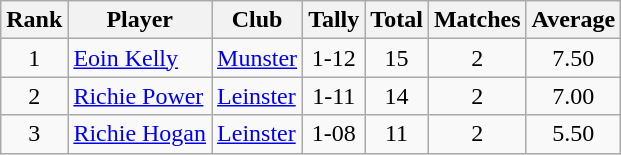<table class="wikitable">
<tr>
<th>Rank</th>
<th>Player</th>
<th>Club</th>
<th>Tally</th>
<th>Total</th>
<th>Matches</th>
<th>Average</th>
</tr>
<tr>
<td rowspan=1 align=center>1</td>
<td><a href='#'>Eoin Kelly</a></td>
<td><a href='#'>Munster</a></td>
<td align=center>1-12</td>
<td align=center>15</td>
<td align=center>2</td>
<td align=center>7.50</td>
</tr>
<tr>
<td rowspan=1 align=center>2</td>
<td><a href='#'>Richie Power</a></td>
<td><a href='#'>Leinster</a></td>
<td align=center>1-11</td>
<td align=center>14</td>
<td align=center>2</td>
<td align=center>7.00</td>
</tr>
<tr>
<td rowspan=1 align=center>3</td>
<td><a href='#'>Richie Hogan</a></td>
<td><a href='#'>Leinster</a></td>
<td align=center>1-08</td>
<td align=center>11</td>
<td align=center>2</td>
<td align=center>5.50</td>
</tr>
</table>
